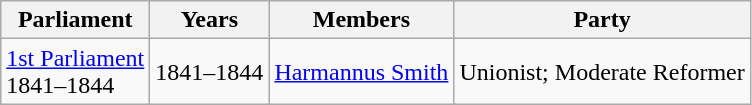<table class="wikitable">
<tr>
<th>Parliament</th>
<th>Years</th>
<th colspan="2">Members</th>
<th>Party</th>
</tr>
<tr>
<td><a href='#'>1st Parliament</a><br>1841–1844</td>
<td>1841–1844</td>
<td colspan="2"><a href='#'>Harmannus Smith</a></td>
<td>Unionist;  Moderate Reformer</td>
</tr>
</table>
